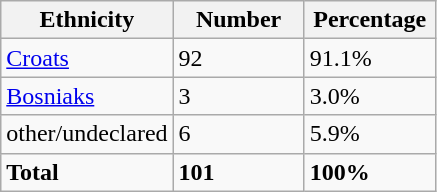<table class="wikitable">
<tr>
<th width="100px">Ethnicity</th>
<th width="80px">Number</th>
<th width="80px">Percentage</th>
</tr>
<tr>
<td><a href='#'>Croats</a></td>
<td>92</td>
<td>91.1%</td>
</tr>
<tr>
<td><a href='#'>Bosniaks</a></td>
<td>3</td>
<td>3.0%</td>
</tr>
<tr>
<td>other/undeclared</td>
<td>6</td>
<td>5.9%</td>
</tr>
<tr>
<td><strong>Total</strong></td>
<td><strong>101</strong></td>
<td><strong>100%</strong></td>
</tr>
</table>
